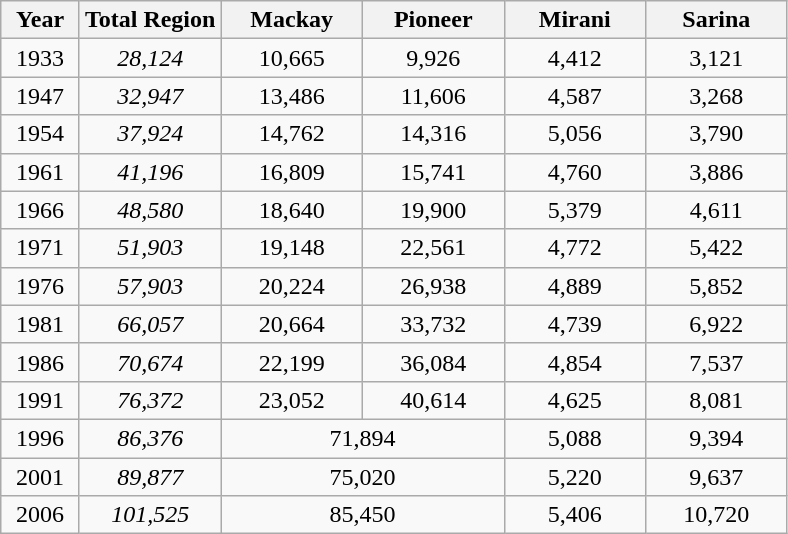<table class="wikitable" style="text-align:center;">
<tr>
<th>Year</th>
<th width=18%>Total Region</th>
<th width=18%>Mackay</th>
<th width=18%>Pioneer</th>
<th width=18%>Mirani</th>
<th width=18%>Sarina</th>
</tr>
<tr>
<td>1933</td>
<td><em>28,124</em></td>
<td>10,665</td>
<td>9,926</td>
<td>4,412</td>
<td>3,121</td>
</tr>
<tr>
<td>1947</td>
<td><em>32,947</em></td>
<td>13,486</td>
<td>11,606</td>
<td>4,587</td>
<td>3,268</td>
</tr>
<tr>
<td>1954</td>
<td><em>37,924</em></td>
<td>14,762</td>
<td>14,316</td>
<td>5,056</td>
<td>3,790</td>
</tr>
<tr>
<td>1961</td>
<td><em>41,196</em></td>
<td>16,809</td>
<td>15,741</td>
<td>4,760</td>
<td>3,886</td>
</tr>
<tr>
<td>1966</td>
<td><em>48,580</em></td>
<td>18,640</td>
<td>19,900</td>
<td>5,379</td>
<td>4,611</td>
</tr>
<tr>
<td>1971</td>
<td><em>51,903</em></td>
<td>19,148</td>
<td>22,561</td>
<td>4,772</td>
<td>5,422</td>
</tr>
<tr>
<td>1976</td>
<td><em>57,903</em></td>
<td>20,224</td>
<td>26,938</td>
<td>4,889</td>
<td>5,852</td>
</tr>
<tr>
<td>1981</td>
<td><em>66,057</em></td>
<td>20,664</td>
<td>33,732</td>
<td>4,739</td>
<td>6,922</td>
</tr>
<tr>
<td>1986</td>
<td><em>70,674</em></td>
<td>22,199</td>
<td>36,084</td>
<td>4,854</td>
<td>7,537</td>
</tr>
<tr>
<td>1991</td>
<td><em>76,372</em></td>
<td>23,052</td>
<td>40,614</td>
<td>4,625</td>
<td>8,081</td>
</tr>
<tr>
<td>1996</td>
<td><em>86,376</em></td>
<td colspan=2 align=center>71,894</td>
<td>5,088</td>
<td>9,394</td>
</tr>
<tr>
<td>2001</td>
<td><em>89,877</em></td>
<td colspan=2 align=center>75,020</td>
<td>5,220</td>
<td>9,637</td>
</tr>
<tr>
<td>2006</td>
<td><em>101,525</em></td>
<td colspan=2 align=center>85,450</td>
<td>5,406</td>
<td>10,720</td>
</tr>
</table>
